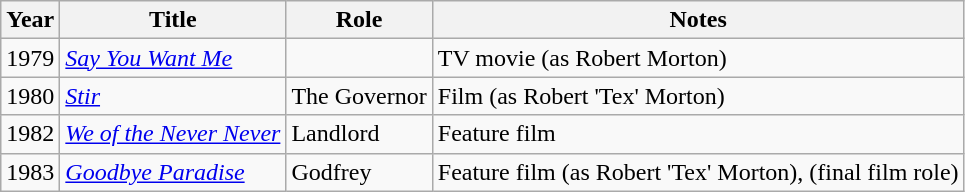<table class="wikitable sortable">
<tr>
<th>Year</th>
<th>Title</th>
<th>Role</th>
<th class=unsortable>Notes</th>
</tr>
<tr>
<td>1979</td>
<td><em><a href='#'>Say You Want Me</a></em></td>
<td></td>
<td>TV movie (as Robert Morton)</td>
</tr>
<tr>
<td>1980</td>
<td><em><a href='#'>Stir</a></em></td>
<td>The Governor</td>
<td>Film (as Robert 'Tex' Morton)</td>
</tr>
<tr>
<td>1982</td>
<td><em><a href='#'>We of the Never Never</a></em></td>
<td>Landlord</td>
<td>Feature film</td>
</tr>
<tr>
<td>1983</td>
<td><em><a href='#'>Goodbye Paradise</a></em></td>
<td>Godfrey</td>
<td>Feature film (as Robert 'Tex' Morton), (final film role)</td>
</tr>
</table>
